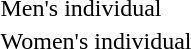<table>
<tr>
<td>Men's individual<br></td>
<td></td>
<td></td>
<td></td>
</tr>
<tr>
<td>Women's individual<br></td>
<td></td>
<td></td>
<td></td>
</tr>
</table>
